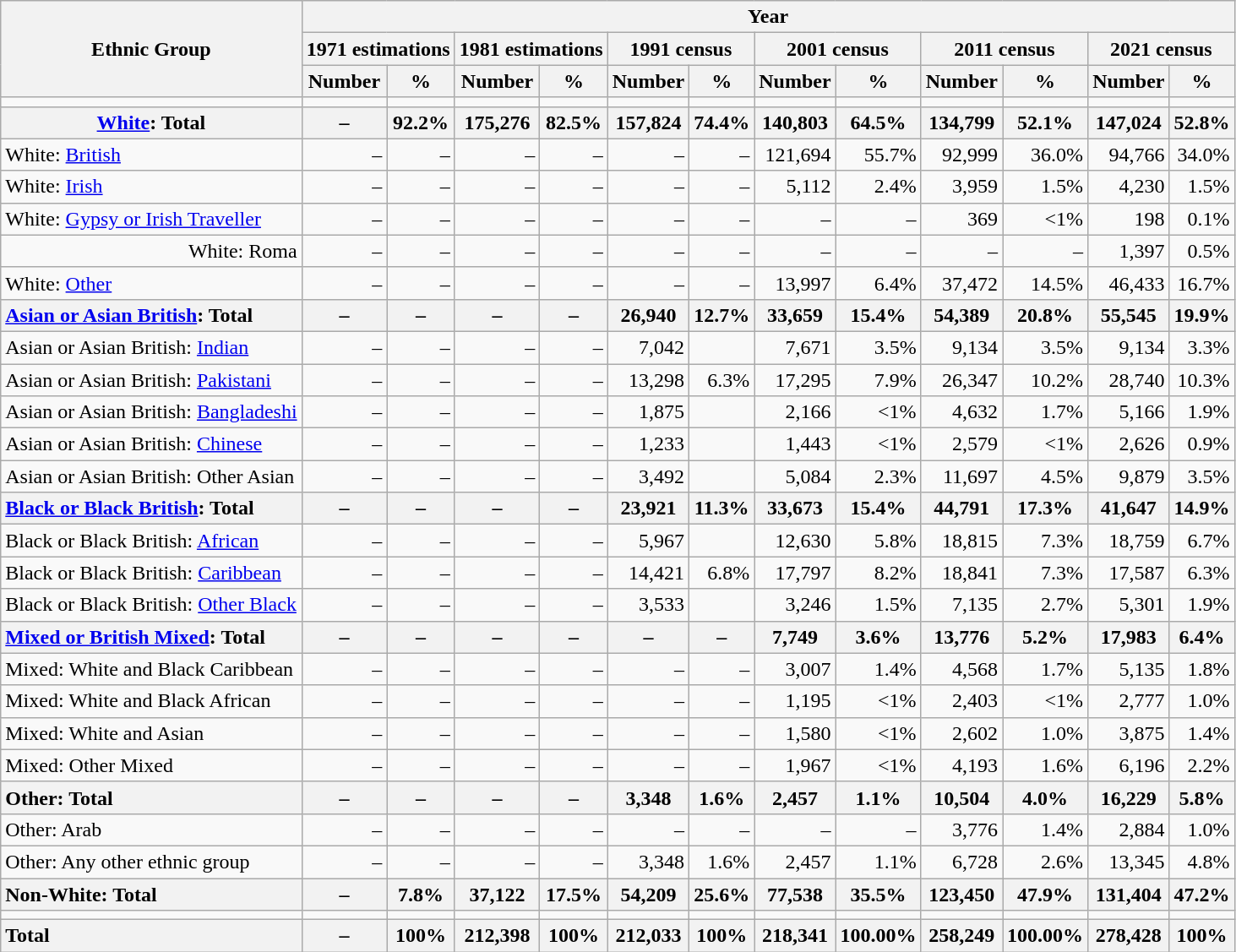<table class="wikitable sortable" style="text-align:right">
<tr>
<th rowspan="3">Ethnic Group</th>
<th colspan="12">Year</th>
</tr>
<tr>
<th colspan="2">1971 estimations</th>
<th colspan="2">1981 estimations</th>
<th colspan="2">1991 census</th>
<th colspan="2">2001 census</th>
<th colspan="2">2011 census</th>
<th colspan="2">2021 census</th>
</tr>
<tr>
<th>Number</th>
<th>%</th>
<th>Number</th>
<th>%</th>
<th>Number</th>
<th>%</th>
<th>Number</th>
<th>%</th>
<th>Number</th>
<th>%</th>
<th>Number</th>
<th>%</th>
</tr>
<tr>
<td></td>
<td></td>
<td></td>
<td></td>
<td></td>
<td></td>
<td></td>
<td></td>
<td></td>
<td></td>
<td></td>
<td></td>
<td></td>
</tr>
<tr>
<th><a href='#'>White</a>: Total</th>
<th>–</th>
<th>92.2%</th>
<th>175,276</th>
<th>82.5%</th>
<th>157,824</th>
<th>74.4%</th>
<th>140,803</th>
<th>64.5%</th>
<th>134,799</th>
<th>52.1%</th>
<th>147,024</th>
<th>52.8%</th>
</tr>
<tr>
<td style="text-align:left">White: <a href='#'>British</a></td>
<td>–</td>
<td>–</td>
<td>–</td>
<td>–</td>
<td>–</td>
<td>–</td>
<td>121,694</td>
<td>55.7%</td>
<td>92,999</td>
<td>36.0%</td>
<td>94,766</td>
<td>34.0%</td>
</tr>
<tr>
<td style="text-align:left">White: <a href='#'>Irish</a></td>
<td>–</td>
<td>–</td>
<td>–</td>
<td>–</td>
<td>–</td>
<td>–</td>
<td>5,112</td>
<td>2.4%</td>
<td>3,959</td>
<td>1.5%</td>
<td>4,230</td>
<td>1.5%</td>
</tr>
<tr>
<td style="text-align:left">White: <a href='#'>Gypsy or Irish Traveller</a></td>
<td>–</td>
<td>–</td>
<td>–</td>
<td>–</td>
<td>–</td>
<td>–</td>
<td>–</td>
<td>–</td>
<td>369</td>
<td><1%</td>
<td>198</td>
<td>0.1%</td>
</tr>
<tr>
<td>White: Roma</td>
<td>–</td>
<td>–</td>
<td>–</td>
<td>–</td>
<td>–</td>
<td>–</td>
<td>–</td>
<td>–</td>
<td>–</td>
<td>–</td>
<td>1,397</td>
<td>0.5%</td>
</tr>
<tr>
<td style="text-align:left">White: <a href='#'>Other</a></td>
<td>–</td>
<td>–</td>
<td>–</td>
<td>–</td>
<td>–</td>
<td>–</td>
<td>13,997</td>
<td>6.4%</td>
<td>37,472</td>
<td>14.5%</td>
<td>46,433</td>
<td>16.7%</td>
</tr>
<tr>
<th style="text-align:left"><a href='#'>Asian or Asian British</a>: Total</th>
<th>–</th>
<th>–</th>
<th>–</th>
<th>–</th>
<th>26,940</th>
<th>12.7%</th>
<th>33,659</th>
<th>15.4%</th>
<th>54,389</th>
<th>20.8%</th>
<th>55,545</th>
<th>19.9%</th>
</tr>
<tr>
<td style="text-align:left">Asian or Asian British: <a href='#'>Indian</a></td>
<td>–</td>
<td>–</td>
<td>–</td>
<td>–</td>
<td>7,042</td>
<td></td>
<td>7,671</td>
<td>3.5%</td>
<td>9,134</td>
<td>3.5%</td>
<td>9,134</td>
<td>3.3%</td>
</tr>
<tr>
<td style="text-align:left">Asian or Asian British: <a href='#'>Pakistani</a></td>
<td>–</td>
<td>–</td>
<td>–</td>
<td>–</td>
<td>13,298</td>
<td>6.3%</td>
<td>17,295</td>
<td>7.9%</td>
<td>26,347</td>
<td>10.2%</td>
<td>28,740</td>
<td>10.3%</td>
</tr>
<tr>
<td style="text-align:left">Asian or Asian British: <a href='#'>Bangladeshi</a></td>
<td>–</td>
<td>–</td>
<td>–</td>
<td>–</td>
<td>1,875</td>
<td></td>
<td>2,166</td>
<td><1%</td>
<td>4,632</td>
<td>1.7%</td>
<td>5,166</td>
<td>1.9%</td>
</tr>
<tr>
<td style="text-align:left">Asian or Asian British: <a href='#'>Chinese</a></td>
<td>–</td>
<td>–</td>
<td>–</td>
<td>–</td>
<td>1,233</td>
<td></td>
<td>1,443</td>
<td><1%</td>
<td>2,579</td>
<td><1%</td>
<td>2,626</td>
<td>0.9%</td>
</tr>
<tr>
<td style="text-align:left">Asian or Asian British: Other Asian</td>
<td>–</td>
<td>–</td>
<td>–</td>
<td>–</td>
<td>3,492</td>
<td></td>
<td>5,084</td>
<td>2.3%</td>
<td>11,697</td>
<td>4.5%</td>
<td>9,879</td>
<td>3.5%</td>
</tr>
<tr>
<th style="text-align:left"><a href='#'>Black or Black British</a>: Total</th>
<th>–</th>
<th>–</th>
<th>–</th>
<th>–</th>
<th>23,921</th>
<th>11.3%</th>
<th>33,673</th>
<th>15.4%</th>
<th>44,791</th>
<th>17.3%</th>
<th>41,647</th>
<th>14.9%</th>
</tr>
<tr>
<td style="text-align:left">Black or Black British: <a href='#'>African</a></td>
<td>–</td>
<td>–</td>
<td>–</td>
<td>–</td>
<td>5,967</td>
<td></td>
<td>12,630</td>
<td>5.8%</td>
<td>18,815</td>
<td>7.3%</td>
<td>18,759</td>
<td>6.7%</td>
</tr>
<tr>
<td style="text-align:left">Black or Black British: <a href='#'>Caribbean</a></td>
<td>–</td>
<td>–</td>
<td>–</td>
<td>–</td>
<td>14,421</td>
<td>6.8%</td>
<td>17,797</td>
<td>8.2%</td>
<td>18,841</td>
<td>7.3%</td>
<td>17,587</td>
<td>6.3%</td>
</tr>
<tr>
<td style="text-align:left">Black or Black British: <a href='#'>Other Black</a></td>
<td>–</td>
<td>–</td>
<td>–</td>
<td>–</td>
<td>3,533</td>
<td></td>
<td>3,246</td>
<td>1.5%</td>
<td>7,135</td>
<td>2.7%</td>
<td>5,301</td>
<td>1.9%</td>
</tr>
<tr>
<th style="text-align:left"><a href='#'>Mixed or British Mixed</a>: Total</th>
<th>–</th>
<th>–</th>
<th>–</th>
<th>–</th>
<th>–</th>
<th>–</th>
<th>7,749</th>
<th>3.6%</th>
<th>13,776</th>
<th>5.2%</th>
<th>17,983</th>
<th>6.4%</th>
</tr>
<tr>
<td style="text-align:left">Mixed: White and Black Caribbean</td>
<td>–</td>
<td>–</td>
<td>–</td>
<td>–</td>
<td>–</td>
<td>–</td>
<td>3,007</td>
<td>1.4%</td>
<td>4,568</td>
<td>1.7%</td>
<td>5,135</td>
<td>1.8%</td>
</tr>
<tr>
<td style="text-align:left">Mixed: White and Black African</td>
<td>–</td>
<td>–</td>
<td>–</td>
<td>–</td>
<td>–</td>
<td>–</td>
<td>1,195</td>
<td><1%</td>
<td>2,403</td>
<td><1%</td>
<td>2,777</td>
<td>1.0%</td>
</tr>
<tr>
<td style="text-align:left">Mixed: White and Asian</td>
<td>–</td>
<td>–</td>
<td>–</td>
<td>–</td>
<td>–</td>
<td>–</td>
<td>1,580</td>
<td><1%</td>
<td>2,602</td>
<td>1.0%</td>
<td>3,875</td>
<td>1.4%</td>
</tr>
<tr>
<td style="text-align:left">Mixed: Other Mixed</td>
<td>–</td>
<td>–</td>
<td>–</td>
<td>–</td>
<td>–</td>
<td>–</td>
<td>1,967</td>
<td><1%</td>
<td>4,193</td>
<td>1.6%</td>
<td>6,196</td>
<td>2.2%</td>
</tr>
<tr>
<th style="text-align:left">Other: Total</th>
<th>–</th>
<th>–</th>
<th>–</th>
<th>–</th>
<th>3,348</th>
<th>1.6%</th>
<th>2,457</th>
<th>1.1%</th>
<th>10,504</th>
<th>4.0%</th>
<th>16,229</th>
<th>5.8%</th>
</tr>
<tr>
<td style="text-align:left">Other: Arab</td>
<td>–</td>
<td>–</td>
<td>–</td>
<td>–</td>
<td>–</td>
<td>–</td>
<td>–</td>
<td>–</td>
<td>3,776</td>
<td>1.4%</td>
<td>2,884</td>
<td>1.0%</td>
</tr>
<tr>
<td style="text-align:left">Other: Any other ethnic group</td>
<td>–</td>
<td>–</td>
<td>–</td>
<td>–</td>
<td>3,348</td>
<td>1.6%</td>
<td>2,457</td>
<td>1.1%</td>
<td>6,728</td>
<td>2.6%</td>
<td>13,345</td>
<td>4.8%</td>
</tr>
<tr>
<th style="text-align:left">Non-White: Total</th>
<th>–</th>
<th>7.8%</th>
<th>37,122</th>
<th>17.5%</th>
<th>54,209</th>
<th>25.6%</th>
<th>77,538</th>
<th>35.5%</th>
<th>123,450</th>
<th>47.9%</th>
<th>131,404</th>
<th>47.2%</th>
</tr>
<tr>
<td></td>
<td></td>
<td></td>
<td></td>
<td></td>
<td></td>
<td></td>
<td></td>
<td></td>
<td></td>
<td></td>
<td></td>
<td></td>
</tr>
<tr>
<th style="text-align:left">Total</th>
<th>–</th>
<th>100%</th>
<th>212,398</th>
<th>100%</th>
<th>212,033</th>
<th>100%</th>
<th>218,341</th>
<th>100.00%</th>
<th>258,249</th>
<th>100.00%</th>
<th>278,428</th>
<th>100%</th>
</tr>
</table>
